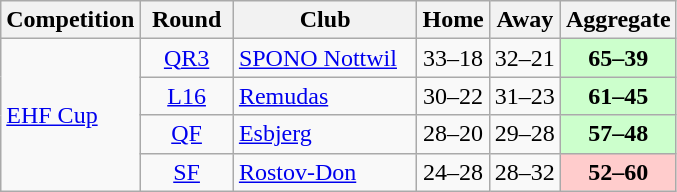<table class="wikitable">
<tr>
<th>Competition</th>
<th width="55">Round</th>
<th width="115">Club</th>
<th>Home</th>
<th>Away</th>
<th>Aggregate</th>
</tr>
<tr>
<td rowspan="4"><a href='#'>EHF Cup</a></td>
<td style="text-align:center;"><a href='#'>QR3</a></td>
<td> <a href='#'>SPONO Nottwil</a></td>
<td style="text-align:center;">33–18</td>
<td style="text-align:center;">32–21</td>
<td style="text-align:center;" bgcolor="#ccffcc"><strong>65–39</strong></td>
</tr>
<tr>
<td style="text-align:center;"><a href='#'>L16</a></td>
<td> <a href='#'>Remudas</a></td>
<td style="text-align:center;">30–22</td>
<td style="text-align:center;">31–23</td>
<td style="text-align:center;" bgcolor="#ccffcc"><strong>61–45</strong></td>
</tr>
<tr>
<td style="text-align:center;"><a href='#'>QF</a></td>
<td> <a href='#'>Esbjerg</a></td>
<td style="text-align:center;">28–20</td>
<td style="text-align:center;">29–28</td>
<td style="text-align:center;" bgcolor="#ccffcc"><strong>57–48</strong></td>
</tr>
<tr>
<td style="text-align:center;"><a href='#'>SF</a></td>
<td> <a href='#'>Rostov-Don</a></td>
<td style="text-align:center;">24–28</td>
<td style="text-align:center;">28–32</td>
<td style="text-align:center;" bgcolor="#ffcccc"><strong>52–60</strong></td>
</tr>
</table>
